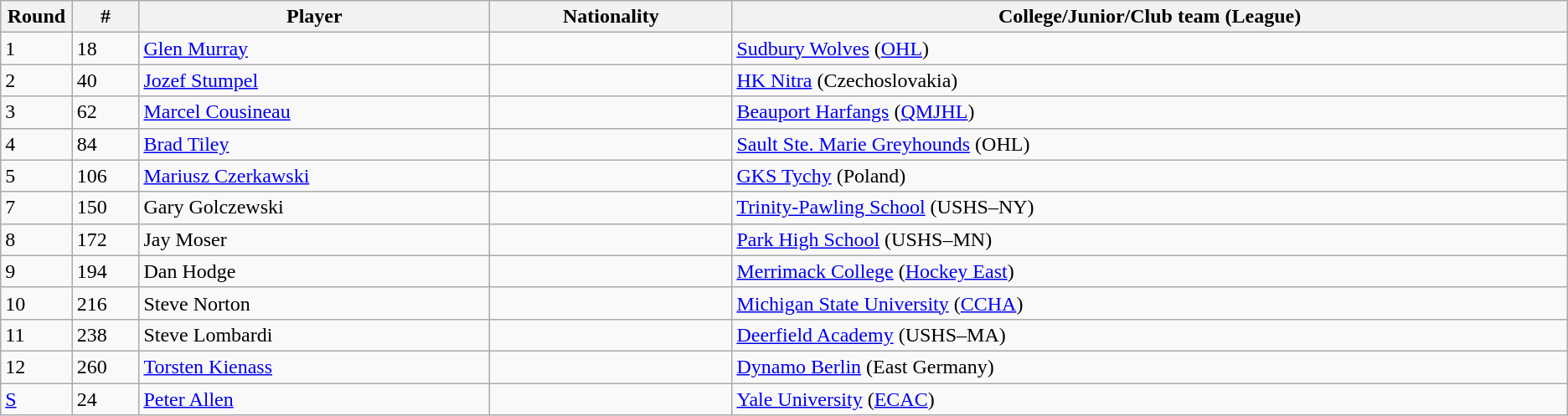<table class="wikitable">
<tr align="center">
<th bgcolor="#DDDDFF" width="4.0%">Round</th>
<th bgcolor="#DDDDFF" width="4.0%">#</th>
<th bgcolor="#DDDDFF" width="21.0%">Player</th>
<th bgcolor="#DDDDFF" width="14.5%">Nationality</th>
<th bgcolor="#DDDDFF" width="50.0%">College/Junior/Club team (League)</th>
</tr>
<tr>
<td>1</td>
<td>18</td>
<td><a href='#'>Glen Murray</a></td>
<td></td>
<td><a href='#'>Sudbury Wolves</a> (<a href='#'>OHL</a>)</td>
</tr>
<tr>
<td>2</td>
<td>40</td>
<td><a href='#'>Jozef Stumpel</a></td>
<td></td>
<td><a href='#'>HK Nitra</a> (Czechoslovakia)</td>
</tr>
<tr>
<td>3</td>
<td>62</td>
<td><a href='#'>Marcel Cousineau</a></td>
<td></td>
<td><a href='#'>Beauport Harfangs</a> (<a href='#'>QMJHL</a>)</td>
</tr>
<tr>
<td>4</td>
<td>84</td>
<td><a href='#'>Brad Tiley</a></td>
<td></td>
<td><a href='#'>Sault Ste. Marie Greyhounds</a> (OHL)</td>
</tr>
<tr>
<td>5</td>
<td>106</td>
<td><a href='#'>Mariusz Czerkawski</a></td>
<td></td>
<td><a href='#'>GKS Tychy</a> (Poland)</td>
</tr>
<tr>
<td>7</td>
<td>150</td>
<td>Gary Golczewski</td>
<td></td>
<td><a href='#'>Trinity-Pawling School</a> (USHS–NY)</td>
</tr>
<tr>
<td>8</td>
<td>172</td>
<td>Jay Moser</td>
<td></td>
<td><a href='#'>Park High School</a> (USHS–MN)</td>
</tr>
<tr>
<td>9</td>
<td>194</td>
<td>Dan Hodge</td>
<td></td>
<td><a href='#'>Merrimack College</a> (<a href='#'>Hockey East</a>)</td>
</tr>
<tr>
<td>10</td>
<td>216</td>
<td>Steve Norton</td>
<td></td>
<td><a href='#'>Michigan State University</a> (<a href='#'>CCHA</a>)</td>
</tr>
<tr>
<td>11</td>
<td>238</td>
<td>Steve Lombardi</td>
<td></td>
<td><a href='#'>Deerfield Academy</a> (USHS–MA)</td>
</tr>
<tr>
<td>12</td>
<td>260</td>
<td><a href='#'>Torsten Kienass</a></td>
<td></td>
<td><a href='#'>Dynamo Berlin</a> (East Germany)</td>
</tr>
<tr>
<td><a href='#'>S</a></td>
<td>24</td>
<td><a href='#'>Peter Allen</a></td>
<td></td>
<td><a href='#'>Yale University</a> (<a href='#'>ECAC</a>)</td>
</tr>
</table>
